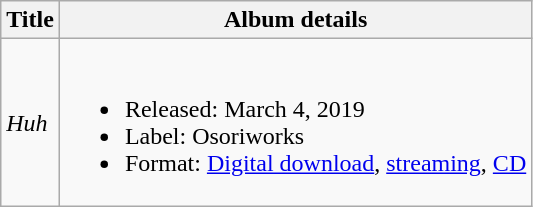<table class="wikitable">
<tr>
<th>Title</th>
<th>Album details</th>
</tr>
<tr>
<td><em>Huh</em><br></td>
<td><br><ul><li>Released: March 4, 2019</li><li>Label: Osoriworks</li><li>Format: <a href='#'>Digital download</a>, <a href='#'>streaming</a>, <a href='#'>CD</a></li></ul></td>
</tr>
</table>
